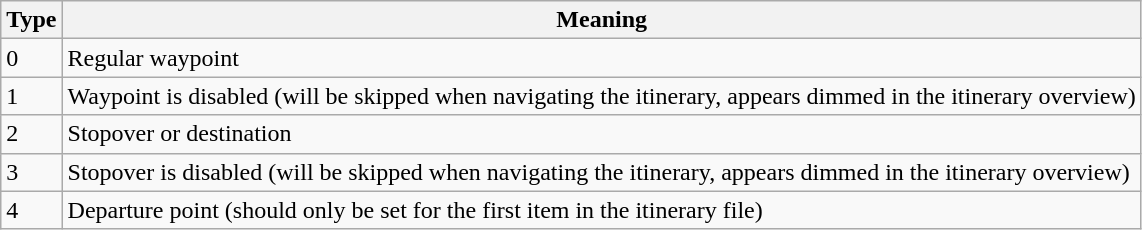<table class="wikitable">
<tr>
<th>Type</th>
<th>Meaning</th>
</tr>
<tr>
<td>0</td>
<td>Regular waypoint</td>
</tr>
<tr>
<td>1</td>
<td>Waypoint is disabled (will be skipped when navigating the itinerary, appears dimmed in the itinerary overview)</td>
</tr>
<tr>
<td>2</td>
<td>Stopover or destination</td>
</tr>
<tr>
<td>3</td>
<td>Stopover is disabled (will be skipped when navigating the itinerary, appears dimmed in the itinerary overview)</td>
</tr>
<tr>
<td>4</td>
<td>Departure point (should only be set for the first item in the itinerary file)</td>
</tr>
</table>
